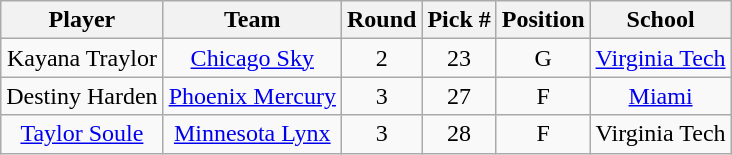<table class="wikitable" style="text-align:center;">
<tr>
<th>Player</th>
<th>Team</th>
<th>Round</th>
<th>Pick #</th>
<th>Position</th>
<th>School</th>
</tr>
<tr>
<td>Kayana Traylor</td>
<td><a href='#'>Chicago Sky</a></td>
<td>2</td>
<td>23</td>
<td>G</td>
<td><a href='#'>Virginia Tech</a></td>
</tr>
<tr>
<td>Destiny Harden</td>
<td><a href='#'>Phoenix Mercury</a></td>
<td>3</td>
<td>27</td>
<td>F</td>
<td><a href='#'>Miami</a></td>
</tr>
<tr>
<td><a href='#'>Taylor Soule</a></td>
<td><a href='#'>Minnesota Lynx</a></td>
<td>3</td>
<td>28</td>
<td>F</td>
<td>Virginia Tech</td>
</tr>
</table>
